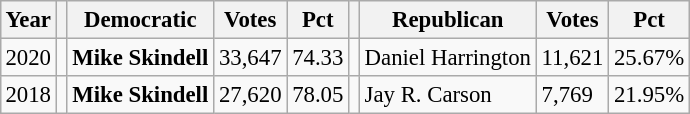<table class="wikitable" style="margin:0.5em ; font-size:95%">
<tr>
<th>Year</th>
<th></th>
<th>Democratic</th>
<th>Votes</th>
<th>Pct</th>
<th></th>
<th>Republican</th>
<th>Votes</th>
<th>Pct</th>
</tr>
<tr>
<td>2020</td>
<td></td>
<td><strong> Mike Skindell</strong></td>
<td>33,647</td>
<td>74.33</td>
<td></td>
<td>Daniel Harrington</td>
<td>11,621</td>
<td>25.67%</td>
</tr>
<tr>
<td>2018</td>
<td></td>
<td><strong> Mike Skindell</strong></td>
<td>27,620</td>
<td>78.05</td>
<td></td>
<td>Jay R. Carson</td>
<td>7,769</td>
<td>21.95%</td>
</tr>
</table>
